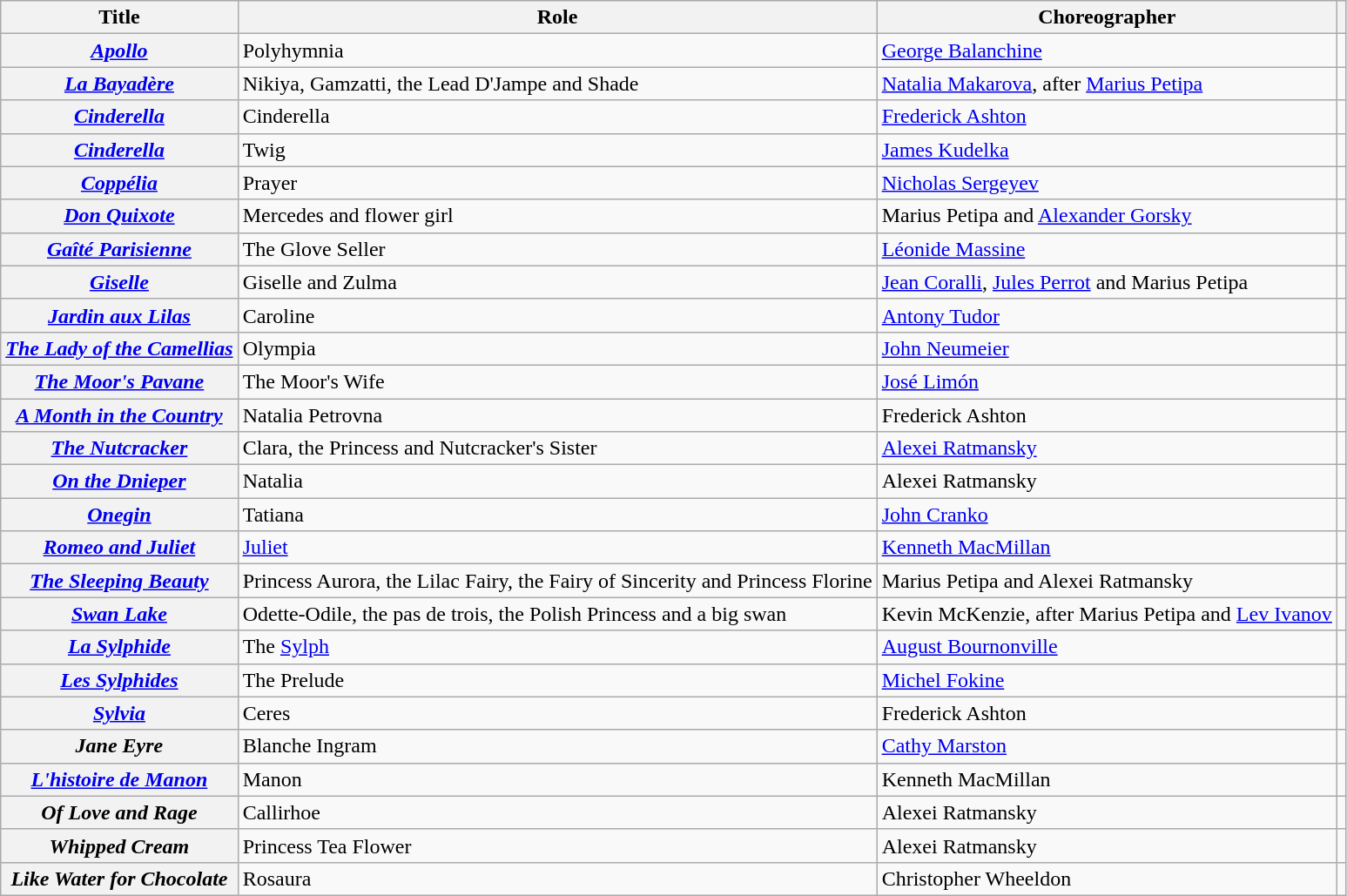<table class="wikitable plainrowheaders sortable">
<tr>
<th scope="col">Title</th>
<th scope="col">Role</th>
<th scope="col" class="unsortable">Choreographer</th>
<th scope="col" class="unsortable"></th>
</tr>
<tr>
<th scope="row"><em><a href='#'>Apollo</a></em></th>
<td>Polyhymnia</td>
<td><a href='#'>George Balanchine</a></td>
<td style="text-align:center;"></td>
</tr>
<tr>
<th scope="row"><em><a href='#'>La Bayadère</a></em></th>
<td>Nikiya, Gamzatti, the Lead D'Jampe and Shade</td>
<td><a href='#'>Natalia Makarova</a>, after <a href='#'>Marius Petipa</a></td>
<td style="text-align:center;"></td>
</tr>
<tr>
<th scope="row"><em><a href='#'>Cinderella</a></em></th>
<td>Cinderella</td>
<td><a href='#'>Frederick Ashton</a></td>
<td style="text-align:center;"></td>
</tr>
<tr>
<th scope="row"><em><a href='#'>Cinderella</a></em></th>
<td>Twig</td>
<td><a href='#'>James Kudelka</a></td>
<td style="text-align:center;"></td>
</tr>
<tr>
<th scope="row"><em><a href='#'>Coppélia</a></em></th>
<td>Prayer</td>
<td><a href='#'>Nicholas Sergeyev</a></td>
<td style="text-align:center;"></td>
</tr>
<tr>
<th scope="row"><em><a href='#'>Don Quixote</a></em></th>
<td>Mercedes and flower girl</td>
<td>Marius Petipa and <a href='#'>Alexander Gorsky</a></td>
<td style="text-align:center;"></td>
</tr>
<tr>
<th scope="row"><em><a href='#'>Gaîté Parisienne</a></em></th>
<td>The Glove Seller</td>
<td><a href='#'>Léonide Massine</a></td>
<td style="text-align:center;"></td>
</tr>
<tr>
<th scope="row"><em><a href='#'>Giselle</a></em></th>
<td>Giselle and Zulma</td>
<td><a href='#'>Jean Coralli</a>, <a href='#'>Jules Perrot</a> and Marius Petipa</td>
<td style="text-align:center;"></td>
</tr>
<tr>
<th scope="row"><em><a href='#'>Jardin aux Lilas</a></em></th>
<td>Caroline</td>
<td><a href='#'>Antony Tudor</a></td>
<td style="text-align:center;"></td>
</tr>
<tr>
<th scope="row"><em><a href='#'>The Lady of the Camellias</a></em></th>
<td>Olympia</td>
<td><a href='#'>John Neumeier</a></td>
<td style="text-align:center;"></td>
</tr>
<tr>
<th scope="row"><em><a href='#'>The Moor's Pavane</a></em></th>
<td>The Moor's Wife</td>
<td><a href='#'>José Limón</a></td>
<td style="text-align:center;"></td>
</tr>
<tr>
<th scope="row"><em><a href='#'>A Month in the Country</a></em></th>
<td>Natalia Petrovna</td>
<td>Frederick Ashton</td>
<td style="text-align:center;"></td>
</tr>
<tr>
<th scope="row"><em><a href='#'>The Nutcracker</a></em></th>
<td>Clara, the Princess and Nutcracker's Sister</td>
<td><a href='#'>Alexei Ratmansky</a></td>
<td style="text-align:center;"></td>
</tr>
<tr>
<th scope="row"><em><a href='#'>On the Dnieper</a></em></th>
<td>Natalia</td>
<td>Alexei Ratmansky</td>
<td style="text-align:center;"></td>
</tr>
<tr>
<th scope="row"><em><a href='#'>Onegin</a></em></th>
<td>Tatiana</td>
<td><a href='#'>John Cranko</a></td>
<td style="text-align:center;"></td>
</tr>
<tr>
<th scope="row"><em><a href='#'>Romeo and Juliet</a></em></th>
<td><a href='#'>Juliet</a></td>
<td><a href='#'>Kenneth MacMillan</a></td>
<td style="text-align:center;"></td>
</tr>
<tr>
<th scope="row"><em><a href='#'>The Sleeping Beauty</a></em></th>
<td>Princess Aurora, the Lilac Fairy, the Fairy of Sincerity and Princess Florine</td>
<td>Marius Petipa and Alexei Ratmansky</td>
<td style="text-align:center;"></td>
</tr>
<tr>
<th scope="row"><em><a href='#'>Swan Lake</a></em></th>
<td>Odette-Odile, the pas de trois, the Polish Princess and a big swan</td>
<td>Kevin McKenzie, after Marius Petipa and <a href='#'>Lev Ivanov</a></td>
<td style="text-align:center;"></td>
</tr>
<tr>
<th scope="row"><em><a href='#'>La Sylphide</a></em></th>
<td>The <a href='#'>Sylph</a></td>
<td><a href='#'>August Bournonville</a></td>
<td style="text-align:center;"></td>
</tr>
<tr>
<th scope="row"><em><a href='#'>Les Sylphides</a></em></th>
<td>The Prelude</td>
<td><a href='#'>Michel Fokine</a></td>
<td style="text-align:center;"></td>
</tr>
<tr>
<th scope="row"><em><a href='#'>Sylvia</a></em></th>
<td>Ceres</td>
<td>Frederick Ashton</td>
<td style="text-align:center;"></td>
</tr>
<tr>
<th scope="row"><em>Jane Eyre</em></th>
<td>Blanche Ingram</td>
<td><a href='#'>Cathy Marston</a></td>
<td style="text-align:center;"></td>
</tr>
<tr>
<th scope="row"><em><a href='#'>L'histoire de Manon</a></em></th>
<td>Manon</td>
<td>Kenneth MacMillan</td>
<td style="text-align:center;"></td>
</tr>
<tr>
<th scope="row"><em>Of Love and Rage</em></th>
<td>Callirhoe</td>
<td>Alexei Ratmansky</td>
<td style="text-align:center;"></td>
</tr>
<tr>
<th scope="row"><em>Whipped Cream</em></th>
<td>Princess Tea Flower</td>
<td>Alexei Ratmansky</td>
<td style="text-align:center;"></td>
</tr>
<tr>
<th scope="row"><em>Like Water for Chocolate</em></th>
<td>Rosaura</td>
<td>Christopher Wheeldon</td>
<td style="text-align:center;"></td>
</tr>
</table>
